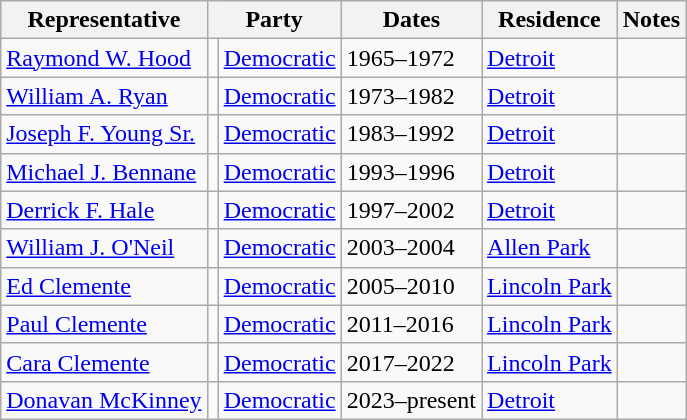<table class=wikitable>
<tr valign=bottom>
<th>Representative</th>
<th colspan="2">Party</th>
<th>Dates</th>
<th>Residence</th>
<th>Notes</th>
</tr>
<tr>
<td><a href='#'>Raymond W. Hood</a></td>
<td bgcolor=></td>
<td><a href='#'>Democratic</a></td>
<td>1965–1972</td>
<td><a href='#'>Detroit</a></td>
<td></td>
</tr>
<tr>
<td><a href='#'>William A. Ryan</a></td>
<td bgcolor=></td>
<td><a href='#'>Democratic</a></td>
<td>1973–1982</td>
<td><a href='#'>Detroit</a></td>
<td></td>
</tr>
<tr>
<td><a href='#'>Joseph F. Young Sr.</a></td>
<td bgcolor=></td>
<td><a href='#'>Democratic</a></td>
<td>1983–1992</td>
<td><a href='#'>Detroit</a></td>
<td></td>
</tr>
<tr>
<td><a href='#'>Michael J. Bennane</a></td>
<td bgcolor=></td>
<td><a href='#'>Democratic</a></td>
<td>1993–1996</td>
<td><a href='#'>Detroit</a></td>
<td></td>
</tr>
<tr>
<td><a href='#'>Derrick F. Hale</a></td>
<td bgcolor=></td>
<td><a href='#'>Democratic</a></td>
<td>1997–2002</td>
<td><a href='#'>Detroit</a></td>
<td></td>
</tr>
<tr>
<td><a href='#'>William J. O'Neil</a></td>
<td bgcolor=></td>
<td><a href='#'>Democratic</a></td>
<td>2003–2004</td>
<td><a href='#'>Allen Park</a></td>
<td></td>
</tr>
<tr>
<td><a href='#'>Ed Clemente</a></td>
<td bgcolor=></td>
<td><a href='#'>Democratic</a></td>
<td>2005–2010</td>
<td><a href='#'>Lincoln Park</a></td>
<td></td>
</tr>
<tr>
<td><a href='#'>Paul Clemente</a></td>
<td bgcolor=></td>
<td><a href='#'>Democratic</a></td>
<td>2011–2016</td>
<td><a href='#'>Lincoln Park</a></td>
<td></td>
</tr>
<tr>
<td><a href='#'>Cara Clemente</a></td>
<td bgcolor=></td>
<td><a href='#'>Democratic</a></td>
<td>2017–2022</td>
<td><a href='#'>Lincoln Park</a></td>
<td></td>
</tr>
<tr>
<td><a href='#'>Donavan McKinney</a></td>
<td bgcolor=></td>
<td><a href='#'>Democratic</a></td>
<td>2023–present</td>
<td><a href='#'>Detroit</a></td>
<td></td>
</tr>
</table>
